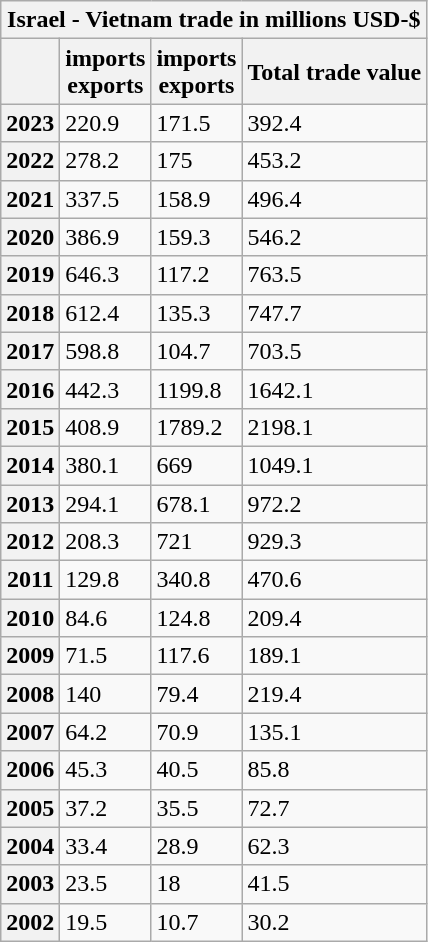<table class="wikitable mw-collapsible mw-collapsed">
<tr>
<th colspan="4">Israel - Vietnam trade in millions USD-$ </th>
</tr>
<tr>
<th></th>
<th> imports<br> exports</th>
<th> imports<br> exports</th>
<th>Total trade value</th>
</tr>
<tr>
<th>2023</th>
<td>220.9</td>
<td>171.5</td>
<td>392.4</td>
</tr>
<tr>
<th>2022</th>
<td>278.2</td>
<td>175</td>
<td>453.2</td>
</tr>
<tr>
<th>2021</th>
<td>337.5</td>
<td>158.9</td>
<td>496.4</td>
</tr>
<tr>
<th>2020</th>
<td>386.9</td>
<td>159.3</td>
<td>546.2</td>
</tr>
<tr>
<th>2019</th>
<td>646.3</td>
<td>117.2</td>
<td>763.5</td>
</tr>
<tr>
<th>2018</th>
<td>612.4</td>
<td>135.3</td>
<td>747.7</td>
</tr>
<tr>
<th>2017</th>
<td>598.8</td>
<td>104.7</td>
<td>703.5</td>
</tr>
<tr>
<th>2016</th>
<td>442.3</td>
<td>1199.8</td>
<td>1642.1</td>
</tr>
<tr>
<th>2015</th>
<td>408.9</td>
<td>1789.2</td>
<td>2198.1</td>
</tr>
<tr>
<th>2014</th>
<td>380.1</td>
<td>669</td>
<td>1049.1</td>
</tr>
<tr>
<th>2013</th>
<td>294.1</td>
<td>678.1</td>
<td>972.2</td>
</tr>
<tr>
<th>2012</th>
<td>208.3</td>
<td>721</td>
<td>929.3</td>
</tr>
<tr>
<th>2011</th>
<td>129.8</td>
<td>340.8</td>
<td>470.6</td>
</tr>
<tr>
<th>2010</th>
<td>84.6</td>
<td>124.8</td>
<td>209.4</td>
</tr>
<tr>
<th>2009</th>
<td>71.5</td>
<td>117.6</td>
<td>189.1</td>
</tr>
<tr>
<th>2008</th>
<td>140</td>
<td>79.4</td>
<td>219.4</td>
</tr>
<tr>
<th>2007</th>
<td>64.2</td>
<td>70.9</td>
<td>135.1</td>
</tr>
<tr>
<th>2006</th>
<td>45.3</td>
<td>40.5</td>
<td>85.8</td>
</tr>
<tr>
<th>2005</th>
<td>37.2</td>
<td>35.5</td>
<td>72.7</td>
</tr>
<tr>
<th>2004</th>
<td>33.4</td>
<td>28.9</td>
<td>62.3</td>
</tr>
<tr>
<th>2003</th>
<td>23.5</td>
<td>18</td>
<td>41.5</td>
</tr>
<tr>
<th>2002</th>
<td>19.5</td>
<td>10.7</td>
<td>30.2</td>
</tr>
</table>
